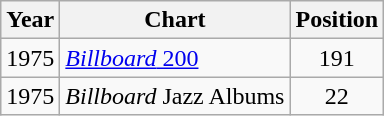<table class="wikitable">
<tr>
<th>Year</th>
<th>Chart</th>
<th>Position</th>
</tr>
<tr>
<td>1975</td>
<td><a href='#'><em>Billboard</em> 200</a></td>
<td align="center">191</td>
</tr>
<tr>
<td>1975</td>
<td><em>Billboard</em> Jazz Albums</td>
<td align="center">22</td>
</tr>
</table>
